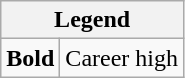<table class="wikitable mw-collapsible mw-collapsed">
<tr>
<th colspan="2">Legend</th>
</tr>
<tr>
<td><strong>Bold</strong></td>
<td>Career high</td>
</tr>
</table>
